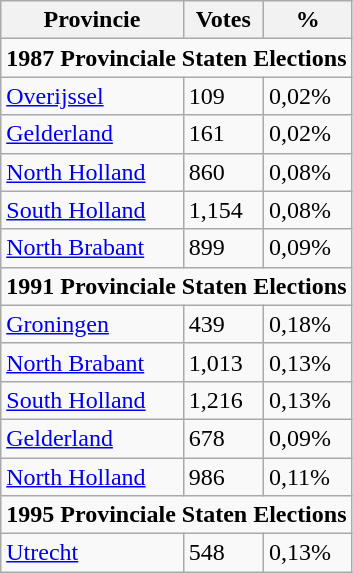<table class="wikitable">
<tr>
<th>Provincie</th>
<th>Votes</th>
<th>%</th>
</tr>
<tr>
<td colspan="3"><strong>1987 Provinciale Staten Elections</strong></td>
</tr>
<tr>
<td><a href='#'>Overijssel</a></td>
<td>109</td>
<td>0,02%</td>
</tr>
<tr>
<td><a href='#'>Gelderland</a></td>
<td>161</td>
<td>0,02%</td>
</tr>
<tr>
<td><a href='#'>North Holland</a></td>
<td>860</td>
<td>0,08%</td>
</tr>
<tr>
<td><a href='#'>South Holland</a></td>
<td>1,154</td>
<td>0,08%</td>
</tr>
<tr>
<td><a href='#'>North Brabant</a></td>
<td>899</td>
<td>0,09%</td>
</tr>
<tr>
<td colspan="3"><strong>1991 Provinciale Staten Elections</strong></td>
</tr>
<tr>
<td><a href='#'>Groningen</a></td>
<td>439</td>
<td>0,18%</td>
</tr>
<tr>
<td><a href='#'>North Brabant</a></td>
<td>1,013</td>
<td>0,13%</td>
</tr>
<tr>
<td><a href='#'>South Holland</a></td>
<td>1,216</td>
<td>0,13%</td>
</tr>
<tr>
<td><a href='#'>Gelderland</a></td>
<td>678</td>
<td>0,09%</td>
</tr>
<tr>
<td><a href='#'>North Holland</a></td>
<td>986</td>
<td>0,11%</td>
</tr>
<tr>
<td colspan="3"><strong>1995 Provinciale Staten Elections</strong></td>
</tr>
<tr>
<td><a href='#'>Utrecht</a></td>
<td>548</td>
<td>0,13%</td>
</tr>
</table>
